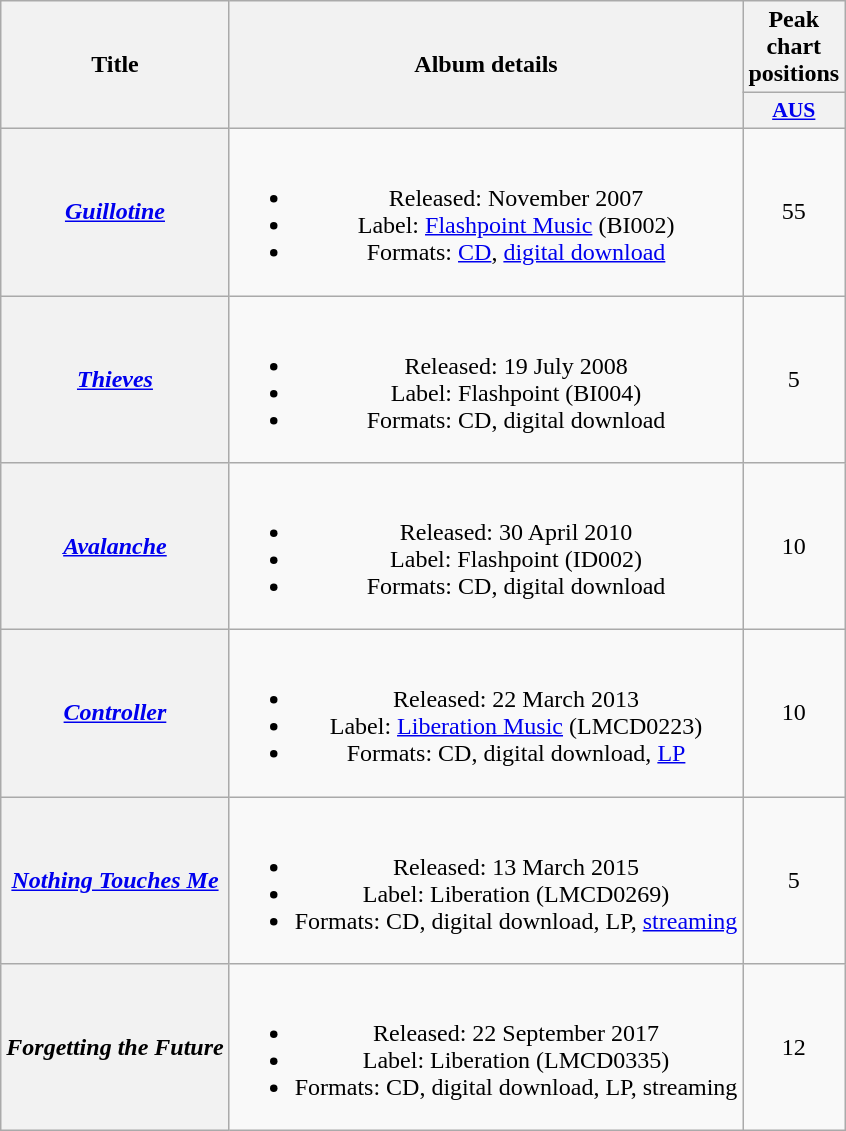<table class="wikitable plainrowheaders" style="text-align:center;">
<tr>
<th scope="col" rowspan="2">Title</th>
<th scope="col" rowspan="2">Album details</th>
<th scope="col" colspan="1">Peak chart positions</th>
</tr>
<tr>
<th scope="col" style="width:3em;font-size:90%;"><a href='#'>AUS</a><br></th>
</tr>
<tr>
<th scope="row"><em><a href='#'>Guillotine</a></em></th>
<td><br><ul><li>Released: November 2007</li><li>Label: <a href='#'>Flashpoint Music</a> (BI002)</li><li>Formats: <a href='#'>CD</a>, <a href='#'>digital download</a></li></ul></td>
<td>55</td>
</tr>
<tr>
<th scope="row"><em><a href='#'>Thieves</a></em></th>
<td><br><ul><li>Released: 19 July 2008</li><li>Label: Flashpoint (BI004)</li><li>Formats: CD, digital download</li></ul></td>
<td>5</td>
</tr>
<tr>
<th scope="row"><em><a href='#'>Avalanche</a></em></th>
<td><br><ul><li>Released: 30 April 2010</li><li>Label: Flashpoint (ID002)</li><li>Formats: CD, digital download</li></ul></td>
<td>10</td>
</tr>
<tr>
<th scope="row"><em><a href='#'>Controller</a></em></th>
<td><br><ul><li>Released: 22 March 2013</li><li>Label: <a href='#'>Liberation Music</a> (LMCD0223)</li><li>Formats: CD, digital download, <a href='#'>LP</a></li></ul></td>
<td>10</td>
</tr>
<tr>
<th scope="row"><em><a href='#'>Nothing Touches Me</a></em></th>
<td><br><ul><li>Released: 13 March 2015</li><li>Label: Liberation (LMCD0269)</li><li>Formats: CD, digital download, LP, <a href='#'>streaming</a></li></ul></td>
<td>5</td>
</tr>
<tr>
<th scope="row"><em>Forgetting the Future</em></th>
<td><br><ul><li>Released: 22 September 2017</li><li>Label: Liberation (LMCD0335)</li><li>Formats: CD, digital download, LP, streaming</li></ul></td>
<td>12</td>
</tr>
</table>
